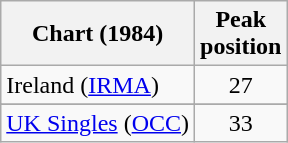<table class="wikitable sortable">
<tr>
<th>Chart (1984)</th>
<th>Peak<br>position</th>
</tr>
<tr>
<td>Ireland (<a href='#'>IRMA</a>)</td>
<td style="text-align:center;">27</td>
</tr>
<tr>
</tr>
<tr>
</tr>
<tr>
<td><a href='#'>UK Singles</a> (<a href='#'>OCC</a>)</td>
<td style="text-align:center;">33</td>
</tr>
</table>
